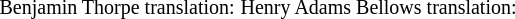<table>
<tr>
<td><br><small>Benjamin Thorpe translation:</small></td>
<td><br><small>Henry Adams Bellows translation:</small></td>
<td></td>
</tr>
</table>
